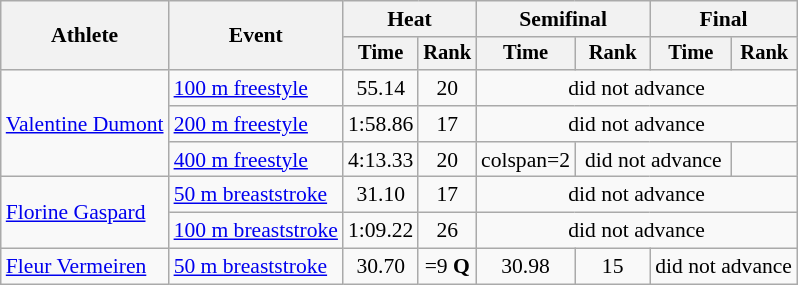<table class="wikitable" style="text-align:center; font-size:90%">
<tr>
<th rowspan="2">Athlete</th>
<th rowspan="2">Event</th>
<th colspan="2">Heat</th>
<th colspan="2">Semifinal</th>
<th colspan="2">Final</th>
</tr>
<tr style="font-size:95%">
<th>Time</th>
<th>Rank</th>
<th>Time</th>
<th>Rank</th>
<th>Time</th>
<th>Rank</th>
</tr>
<tr>
<td rowspan=3 align=left><a href='#'>Valentine Dumont</a></td>
<td align=left><a href='#'>100 m freestyle</a></td>
<td>55.14</td>
<td>20</td>
<td colspan=4>did not advance</td>
</tr>
<tr>
<td align=left><a href='#'>200 m freestyle</a></td>
<td>1:58.86</td>
<td>17</td>
<td colspan=4>did not advance</td>
</tr>
<tr>
<td align=left><a href='#'>400 m freestyle</a></td>
<td>4:13.33</td>
<td>20</td>
<td>colspan=2 </td>
<td colspan=2>did not advance</td>
</tr>
<tr>
<td rowspan=2 align=left><a href='#'>Florine Gaspard</a></td>
<td align=left><a href='#'>50 m breaststroke</a></td>
<td>31.10</td>
<td>17</td>
<td colspan=4>did not advance</td>
</tr>
<tr>
<td align=left><a href='#'>100 m breaststroke</a></td>
<td>1:09.22</td>
<td>26</td>
<td colspan=4>did not advance</td>
</tr>
<tr>
<td align=left><a href='#'>Fleur Vermeiren</a></td>
<td align=left><a href='#'>50 m breaststroke</a></td>
<td>30.70</td>
<td>=9 <strong>Q</strong></td>
<td>30.98</td>
<td>15</td>
<td colspan=2>did not advance</td>
</tr>
</table>
